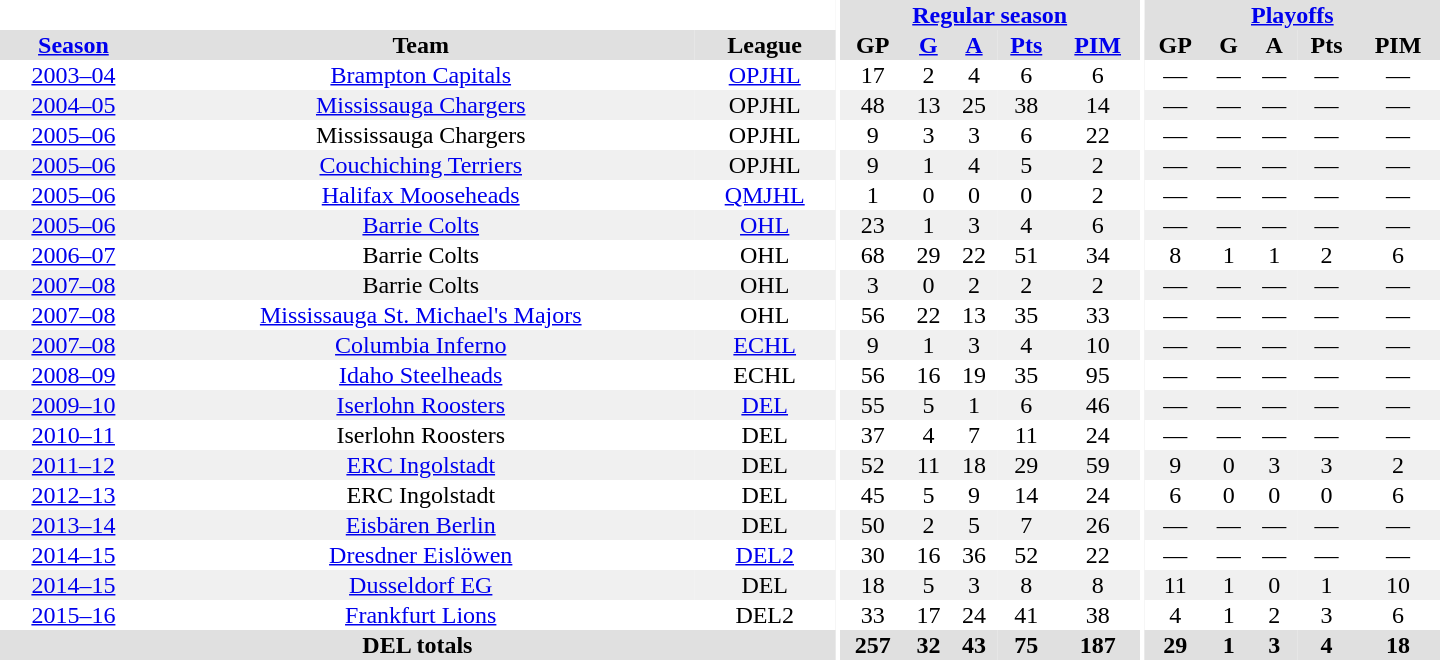<table border="0" cellpadding="1" cellspacing="0" style="text-align:center; width:60em">
<tr bgcolor="#e0e0e0">
<th colspan="3" bgcolor="#ffffff"></th>
<th rowspan="99" bgcolor="#ffffff"></th>
<th colspan="5"><a href='#'>Regular season</a></th>
<th rowspan="99" bgcolor="#ffffff"></th>
<th colspan="5"><a href='#'>Playoffs</a></th>
</tr>
<tr bgcolor="#e0e0e0">
<th><a href='#'>Season</a></th>
<th>Team</th>
<th>League</th>
<th>GP</th>
<th><a href='#'>G</a></th>
<th><a href='#'>A</a></th>
<th><a href='#'>Pts</a></th>
<th><a href='#'>PIM</a></th>
<th>GP</th>
<th>G</th>
<th>A</th>
<th>Pts</th>
<th>PIM</th>
</tr>
<tr>
<td><a href='#'>2003–04</a></td>
<td><a href='#'>Brampton Capitals</a></td>
<td><a href='#'>OPJHL</a></td>
<td>17</td>
<td>2</td>
<td>4</td>
<td>6</td>
<td>6</td>
<td>—</td>
<td>—</td>
<td>—</td>
<td>—</td>
<td>—</td>
</tr>
<tr bgcolor="#f0f0f0">
<td><a href='#'>2004–05</a></td>
<td><a href='#'>Mississauga Chargers</a></td>
<td>OPJHL</td>
<td>48</td>
<td>13</td>
<td>25</td>
<td>38</td>
<td>14</td>
<td>—</td>
<td>—</td>
<td>—</td>
<td>—</td>
<td>—</td>
</tr>
<tr>
<td><a href='#'>2005–06</a></td>
<td>Mississauga Chargers</td>
<td>OPJHL</td>
<td>9</td>
<td>3</td>
<td>3</td>
<td>6</td>
<td>22</td>
<td>—</td>
<td>—</td>
<td>—</td>
<td>—</td>
<td>—</td>
</tr>
<tr bgcolor="#f0f0f0">
<td><a href='#'>2005–06</a></td>
<td><a href='#'>Couchiching Terriers</a></td>
<td>OPJHL</td>
<td>9</td>
<td>1</td>
<td>4</td>
<td>5</td>
<td>2</td>
<td>—</td>
<td>—</td>
<td>—</td>
<td>—</td>
<td>—</td>
</tr>
<tr>
<td><a href='#'>2005–06</a></td>
<td><a href='#'>Halifax Mooseheads</a></td>
<td><a href='#'>QMJHL</a></td>
<td>1</td>
<td>0</td>
<td>0</td>
<td>0</td>
<td>2</td>
<td>—</td>
<td>—</td>
<td>—</td>
<td>—</td>
<td>—</td>
</tr>
<tr bgcolor="#f0f0f0">
<td><a href='#'>2005–06</a></td>
<td><a href='#'>Barrie Colts</a></td>
<td><a href='#'>OHL</a></td>
<td>23</td>
<td>1</td>
<td>3</td>
<td>4</td>
<td>6</td>
<td>—</td>
<td>—</td>
<td>—</td>
<td>—</td>
<td>—</td>
</tr>
<tr>
<td><a href='#'>2006–07</a></td>
<td>Barrie Colts</td>
<td>OHL</td>
<td>68</td>
<td>29</td>
<td>22</td>
<td>51</td>
<td>34</td>
<td>8</td>
<td>1</td>
<td>1</td>
<td>2</td>
<td>6</td>
</tr>
<tr bgcolor="#f0f0f0">
<td><a href='#'>2007–08</a></td>
<td>Barrie Colts</td>
<td>OHL</td>
<td>3</td>
<td>0</td>
<td>2</td>
<td>2</td>
<td>2</td>
<td>—</td>
<td>—</td>
<td>—</td>
<td>—</td>
<td>—</td>
</tr>
<tr>
<td><a href='#'>2007–08</a></td>
<td><a href='#'>Mississauga St. Michael's Majors</a></td>
<td>OHL</td>
<td>56</td>
<td>22</td>
<td>13</td>
<td>35</td>
<td>33</td>
<td>—</td>
<td>—</td>
<td>—</td>
<td>—</td>
<td>—</td>
</tr>
<tr bgcolor="#f0f0f0">
<td><a href='#'>2007–08</a></td>
<td><a href='#'>Columbia Inferno</a></td>
<td><a href='#'>ECHL</a></td>
<td>9</td>
<td>1</td>
<td>3</td>
<td>4</td>
<td>10</td>
<td>—</td>
<td>—</td>
<td>—</td>
<td>—</td>
<td>—</td>
</tr>
<tr>
<td><a href='#'>2008–09</a></td>
<td><a href='#'>Idaho Steelheads</a></td>
<td>ECHL</td>
<td>56</td>
<td>16</td>
<td>19</td>
<td>35</td>
<td>95</td>
<td>—</td>
<td>—</td>
<td>—</td>
<td>—</td>
<td>—</td>
</tr>
<tr bgcolor="#f0f0f0">
<td><a href='#'>2009–10</a></td>
<td><a href='#'>Iserlohn Roosters</a></td>
<td><a href='#'>DEL</a></td>
<td>55</td>
<td>5</td>
<td>1</td>
<td>6</td>
<td>46</td>
<td>—</td>
<td>—</td>
<td>—</td>
<td>—</td>
<td>—</td>
</tr>
<tr>
<td><a href='#'>2010–11</a></td>
<td>Iserlohn Roosters</td>
<td>DEL</td>
<td>37</td>
<td>4</td>
<td>7</td>
<td>11</td>
<td>24</td>
<td>—</td>
<td>—</td>
<td>—</td>
<td>—</td>
<td>—</td>
</tr>
<tr bgcolor="#f0f0f0">
<td><a href='#'>2011–12</a></td>
<td><a href='#'>ERC Ingolstadt</a></td>
<td>DEL</td>
<td>52</td>
<td>11</td>
<td>18</td>
<td>29</td>
<td>59</td>
<td>9</td>
<td>0</td>
<td>3</td>
<td>3</td>
<td>2</td>
</tr>
<tr>
<td><a href='#'>2012–13</a></td>
<td>ERC Ingolstadt</td>
<td>DEL</td>
<td>45</td>
<td>5</td>
<td>9</td>
<td>14</td>
<td>24</td>
<td>6</td>
<td>0</td>
<td>0</td>
<td>0</td>
<td>6</td>
</tr>
<tr bgcolor="#f0f0f0">
<td><a href='#'>2013–14</a></td>
<td><a href='#'>Eisbären Berlin</a></td>
<td>DEL</td>
<td>50</td>
<td>2</td>
<td>5</td>
<td>7</td>
<td>26</td>
<td>—</td>
<td>—</td>
<td>—</td>
<td>—</td>
<td>—</td>
</tr>
<tr>
<td><a href='#'>2014–15</a></td>
<td><a href='#'>Dresdner Eislöwen</a></td>
<td><a href='#'>DEL2</a></td>
<td>30</td>
<td>16</td>
<td>36</td>
<td>52</td>
<td>22</td>
<td>—</td>
<td>—</td>
<td>—</td>
<td>—</td>
<td>—</td>
</tr>
<tr bgcolor="#f0f0f0">
<td><a href='#'>2014–15</a></td>
<td><a href='#'>Dusseldorf EG</a></td>
<td>DEL</td>
<td>18</td>
<td>5</td>
<td>3</td>
<td>8</td>
<td>8</td>
<td>11</td>
<td>1</td>
<td>0</td>
<td>1</td>
<td>10</td>
</tr>
<tr>
<td><a href='#'>2015–16</a></td>
<td><a href='#'>Frankfurt Lions</a></td>
<td>DEL2</td>
<td>33</td>
<td>17</td>
<td>24</td>
<td>41</td>
<td>38</td>
<td>4</td>
<td>1</td>
<td>2</td>
<td>3</td>
<td>6</td>
</tr>
<tr>
</tr>
<tr ALIGN="center" bgcolor="#e0e0e0">
<th colspan="3">DEL totals</th>
<th ALIGN="center">257</th>
<th ALIGN="center">32</th>
<th ALIGN="center">43</th>
<th ALIGN="center">75</th>
<th ALIGN="center">187</th>
<th ALIGN="center">29</th>
<th ALIGN="center">1</th>
<th ALIGN="center">3</th>
<th ALIGN="center">4</th>
<th ALIGN="center">18</th>
</tr>
</table>
